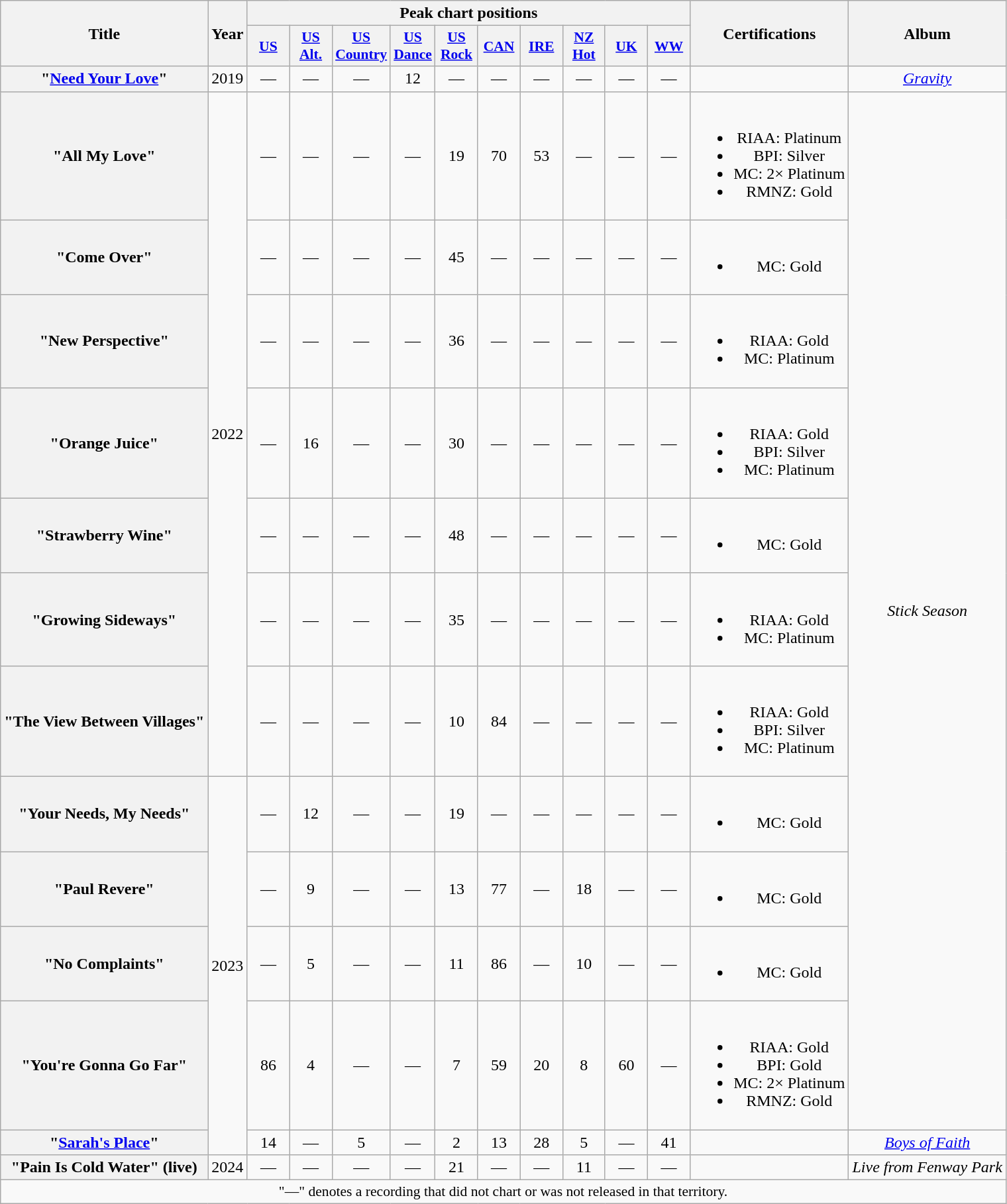<table class="wikitable plainrowheaders" style="text-align:center;">
<tr>
<th scope="col" rowspan="2">Title</th>
<th scope="col" rowspan="2">Year</th>
<th scope="col" colspan="10">Peak chart positions</th>
<th scope="col" rowspan="2">Certifications</th>
<th scope="col" rowspan="2">Album</th>
</tr>
<tr>
<th scope="col" style="width:2.5em;font-size:90%;"><a href='#'>US</a><br></th>
<th scope="col" style="width:2.5em;font-size:90%;"><a href='#'>US<br>Alt.</a><br></th>
<th scope="col" style="width:2.5em;font-size:90%;"><a href='#'>US<br>Country</a><br></th>
<th scope="col" style="width:2.5em;font-size:90%;"><a href='#'>US<br>Dance</a><br></th>
<th scope="col" style="width:2.5em;font-size:90%;"><a href='#'>US<br>Rock</a><br></th>
<th scope="col" style="width:2.5em;font-size:90%;"><a href='#'>CAN</a><br></th>
<th scope="col" style="width:2.5em;font-size:90%;"><a href='#'>IRE</a><br></th>
<th scope="col" style="width:2.5em;font-size:90%;"><a href='#'>NZ<br>Hot</a><br></th>
<th scope="col" style="width:2.5em;font-size:90%;"><a href='#'>UK</a><br></th>
<th scope="col" style="width:2.5em;font-size:90%;"><a href='#'>WW</a><br></th>
</tr>
<tr>
<th scope="row">"<a href='#'>Need Your Love</a>"<br></th>
<td>2019</td>
<td>—</td>
<td>—</td>
<td>—</td>
<td>12</td>
<td>—</td>
<td>—</td>
<td>—</td>
<td>—</td>
<td>—</td>
<td>—</td>
<td></td>
<td><em><a href='#'>Gravity</a></em></td>
</tr>
<tr>
<th scope="row">"All My Love"</th>
<td rowspan="7">2022</td>
<td>—</td>
<td>—</td>
<td>—</td>
<td>—</td>
<td>19</td>
<td>70</td>
<td>53</td>
<td>—</td>
<td>—</td>
<td>—</td>
<td><br><ul><li>RIAA: Platinum</li><li>BPI: Silver</li><li>MC: 2× Platinum</li><li>RMNZ: Gold</li></ul></td>
<td rowspan="11"><em>Stick Season</em></td>
</tr>
<tr>
<th scope="row">"Come Over"</th>
<td>—</td>
<td>—</td>
<td>—</td>
<td>—</td>
<td>45</td>
<td>—</td>
<td>—</td>
<td>—</td>
<td>—</td>
<td>—</td>
<td><br><ul><li>MC: Gold</li></ul></td>
</tr>
<tr>
<th scope="row">"New Perspective"</th>
<td>—</td>
<td>—</td>
<td>—</td>
<td>—</td>
<td>36</td>
<td>—</td>
<td>—</td>
<td>—</td>
<td>—</td>
<td>—</td>
<td><br><ul><li>RIAA: Gold</li><li>MC: Platinum</li></ul></td>
</tr>
<tr>
<th scope="row">"Orange Juice"</th>
<td>—</td>
<td>16</td>
<td>—</td>
<td>—</td>
<td>30</td>
<td>—</td>
<td>—</td>
<td>—</td>
<td>—</td>
<td>—</td>
<td><br><ul><li>RIAA: Gold</li><li>BPI: Silver</li><li>MC: Platinum</li></ul></td>
</tr>
<tr>
<th scope="row">"Strawberry Wine"</th>
<td>—</td>
<td>—</td>
<td>—</td>
<td>—</td>
<td>48</td>
<td>—</td>
<td>—</td>
<td>—</td>
<td>—</td>
<td>—</td>
<td><br><ul><li>MC: Gold</li></ul></td>
</tr>
<tr>
<th scope="row">"Growing Sideways"</th>
<td>—</td>
<td>—</td>
<td>—</td>
<td>—</td>
<td>35</td>
<td>—</td>
<td>—</td>
<td>—</td>
<td>—</td>
<td>—</td>
<td><br><ul><li>RIAA: Gold</li><li>MC: Platinum</li></ul></td>
</tr>
<tr>
<th scope="row">"The View Between Villages"</th>
<td>—</td>
<td>—</td>
<td>—</td>
<td>—</td>
<td>10</td>
<td>84</td>
<td>—</td>
<td>—</td>
<td>—</td>
<td>—</td>
<td><br><ul><li>RIAA: Gold</li><li>BPI: Silver</li><li>MC: Platinum</li></ul></td>
</tr>
<tr>
<th scope="row">"Your Needs, My Needs"</th>
<td rowspan="5">2023</td>
<td>—</td>
<td>12</td>
<td>—</td>
<td>—</td>
<td>19</td>
<td>—</td>
<td>—</td>
<td>—</td>
<td>—</td>
<td>—</td>
<td><br><ul><li>MC: Gold</li></ul></td>
</tr>
<tr>
<th scope="row">"Paul Revere"<br></th>
<td>—</td>
<td>9</td>
<td>—</td>
<td>—</td>
<td>13</td>
<td>77</td>
<td>—</td>
<td>18</td>
<td>—</td>
<td>—</td>
<td><br><ul><li>MC: Gold</li></ul></td>
</tr>
<tr>
<th scope="row">"No Complaints"</th>
<td>—</td>
<td>5</td>
<td>—</td>
<td>—</td>
<td>11</td>
<td>86</td>
<td>—</td>
<td>10</td>
<td>—</td>
<td>—</td>
<td><br><ul><li>MC: Gold</li></ul></td>
</tr>
<tr>
<th scope="row">"You're Gonna Go Far"<br></th>
<td>86</td>
<td>4</td>
<td>—</td>
<td>—</td>
<td>7</td>
<td>59</td>
<td>20</td>
<td>8</td>
<td>60</td>
<td>—</td>
<td><br><ul><li>RIAA: Gold</li><li>BPI: Gold</li><li>MC: 2× Platinum</li><li>RMNZ: Gold</li></ul></td>
</tr>
<tr>
<th scope="row">"<a href='#'>Sarah's Place</a>"<br></th>
<td>14</td>
<td>—</td>
<td>5</td>
<td>—</td>
<td>2</td>
<td>13</td>
<td>28</td>
<td>5</td>
<td>—</td>
<td>41</td>
<td></td>
<td><em><a href='#'>Boys of Faith</a></em></td>
</tr>
<tr>
<th scope="row">"Pain Is Cold Water" (live)</th>
<td>2024</td>
<td>—</td>
<td>—</td>
<td>—</td>
<td>—</td>
<td>21</td>
<td>—</td>
<td>—</td>
<td>11</td>
<td>—</td>
<td>—</td>
<td></td>
<td><em>Live from Fenway Park</em></td>
</tr>
<tr>
<td colspan="15" style="font-size:90%">"—" denotes a recording that did not chart or was not released in that territory.</td>
</tr>
</table>
